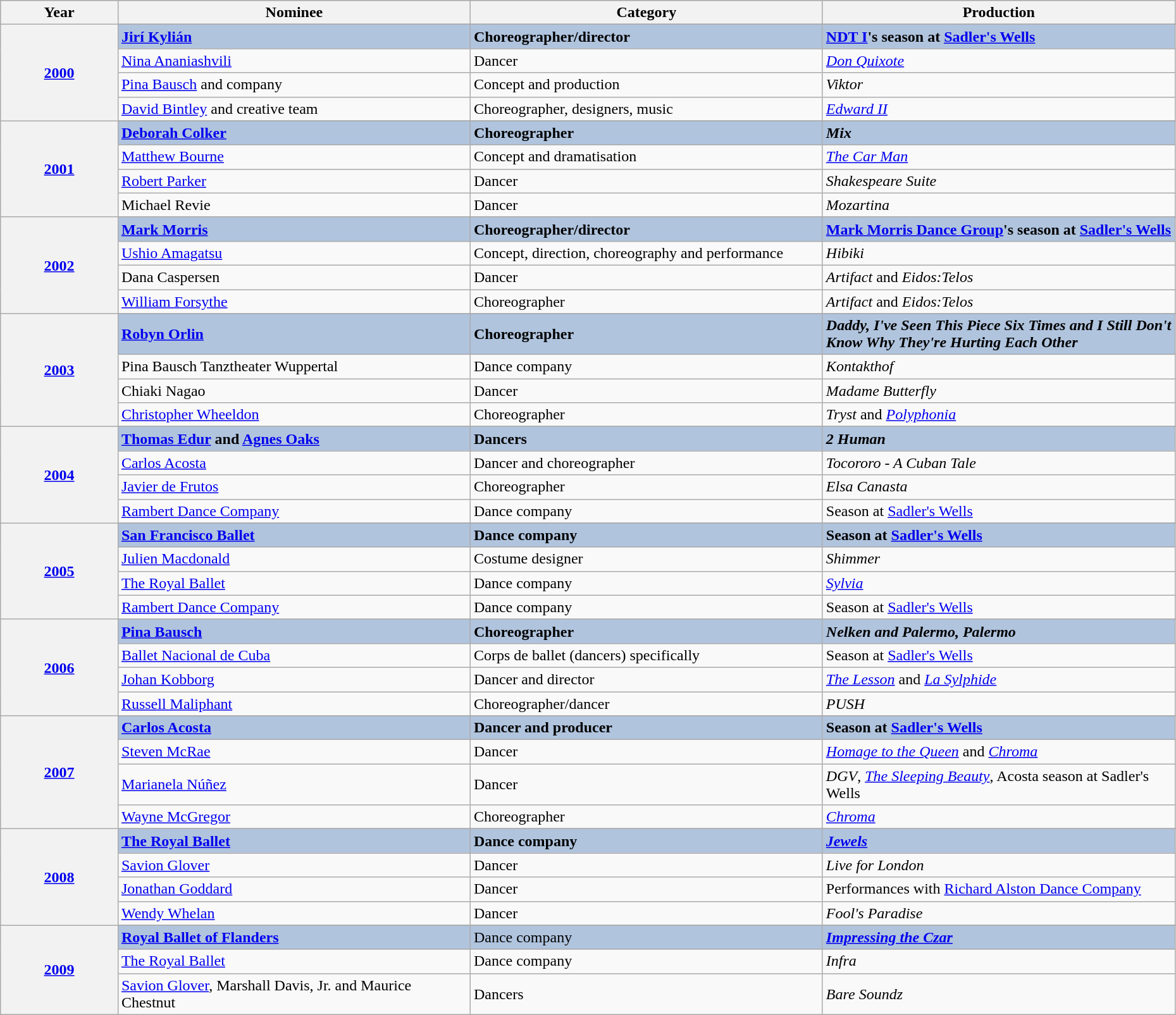<table class="wikitable" style="width:98%;">
<tr style="background:#bebebe;">
<th style="width:10%;">Year</th>
<th style="width:30%;">Nominee</th>
<th style="width:30%;">Category</th>
<th style="width:30%;">Production</th>
</tr>
<tr>
<th rowspan="5" align="center"><a href='#'>2000</a></th>
</tr>
<tr style="background:#B0C4DE">
<td><strong><a href='#'>Jirí Kylián</a></strong></td>
<td><strong>Choreographer/director</strong></td>
<td><strong><a href='#'>NDT I</a>'s season at <a href='#'>Sadler's Wells</a></strong></td>
</tr>
<tr>
<td><a href='#'>Nina Ananiashvili</a></td>
<td>Dancer</td>
<td><em><a href='#'>Don Quixote</a></em></td>
</tr>
<tr>
<td><a href='#'>Pina Bausch</a> and company</td>
<td>Concept and production</td>
<td><em>Viktor</em></td>
</tr>
<tr>
<td><a href='#'>David Bintley</a> and creative team</td>
<td>Choreographer, designers, music</td>
<td><em><a href='#'>Edward II</a></em></td>
</tr>
<tr>
<th rowspan="5" align="center"><a href='#'>2001</a></th>
</tr>
<tr style="background:#B0C4DE">
<td><strong><a href='#'>Deborah Colker</a></strong></td>
<td><strong>Choreographer</strong></td>
<td><strong><em>Mix</em></strong></td>
</tr>
<tr>
<td><a href='#'>Matthew Bourne</a></td>
<td>Concept and dramatisation</td>
<td><em><a href='#'>The Car Man</a></em></td>
</tr>
<tr>
<td><a href='#'>Robert Parker</a></td>
<td>Dancer</td>
<td><em>Shakespeare Suite</em></td>
</tr>
<tr>
<td>Michael Revie</td>
<td>Dancer</td>
<td><em>Mozartina</em></td>
</tr>
<tr>
<th rowspan="5" align="center"><a href='#'>2002</a></th>
</tr>
<tr style="background:#B0C4DE">
<td><strong><a href='#'>Mark Morris</a></strong></td>
<td><strong>Choreographer/director</strong></td>
<td><strong><a href='#'>Mark Morris Dance Group</a>'s season at <a href='#'>Sadler's Wells</a></strong></td>
</tr>
<tr>
<td><a href='#'>Ushio Amagatsu</a></td>
<td>Concept, direction, choreography and performance</td>
<td><em>Hibiki</em></td>
</tr>
<tr>
<td>Dana Caspersen</td>
<td>Dancer</td>
<td><em>Artifact</em> and <em>Eidos:Telos</em></td>
</tr>
<tr>
<td><a href='#'>William Forsythe</a></td>
<td>Choreographer</td>
<td><em>Artifact</em> and <em>Eidos:Telos</em></td>
</tr>
<tr>
<th rowspan="5" align="center"><a href='#'>2003</a></th>
</tr>
<tr style="background:#B0C4DE">
<td><strong><a href='#'>Robyn Orlin</a></strong></td>
<td><strong>Choreographer</strong></td>
<td><strong><em>Daddy, I've Seen This Piece Six Times and I Still Don't Know Why They're Hurting Each Other</em></strong></td>
</tr>
<tr>
<td>Pina Bausch Tanztheater Wuppertal</td>
<td>Dance company</td>
<td><em>Kontakthof</em></td>
</tr>
<tr>
<td>Chiaki Nagao</td>
<td>Dancer</td>
<td><em>Madame Butterfly</em></td>
</tr>
<tr>
<td><a href='#'>Christopher Wheeldon</a></td>
<td>Choreographer</td>
<td><em>Tryst</em> and <em><a href='#'>Polyphonia</a></em></td>
</tr>
<tr>
<th rowspan="5" align="center"><a href='#'>2004</a></th>
</tr>
<tr style="background:#B0C4DE">
<td><strong><a href='#'>Thomas Edur</a> and <a href='#'>Agnes Oaks</a></strong></td>
<td><strong>Dancers</strong></td>
<td><strong><em>2 Human</em></strong></td>
</tr>
<tr>
<td><a href='#'>Carlos Acosta</a></td>
<td>Dancer and choreographer</td>
<td><em>Tocororo - A Cuban Tale</em></td>
</tr>
<tr>
<td><a href='#'>Javier de Frutos</a></td>
<td>Choreographer</td>
<td><em>Elsa Canasta</em></td>
</tr>
<tr>
<td><a href='#'>Rambert Dance Company</a></td>
<td>Dance company</td>
<td>Season at <a href='#'>Sadler's Wells</a></td>
</tr>
<tr>
<th rowspan="5" align="center"><a href='#'>2005</a></th>
</tr>
<tr style="background:#B0C4DE">
<td><strong><a href='#'>San Francisco Ballet</a></strong></td>
<td><strong>Dance company</strong></td>
<td><strong>Season at <a href='#'>Sadler's Wells</a></strong></td>
</tr>
<tr>
<td><a href='#'>Julien Macdonald</a></td>
<td>Costume designer</td>
<td><em>Shimmer</em></td>
</tr>
<tr>
<td><a href='#'>The Royal Ballet</a></td>
<td>Dance company</td>
<td><em><a href='#'>Sylvia</a></em></td>
</tr>
<tr>
<td><a href='#'>Rambert Dance Company</a></td>
<td>Dance company</td>
<td>Season at <a href='#'>Sadler's Wells</a></td>
</tr>
<tr>
<th rowspan="5" align="center"><a href='#'>2006</a></th>
</tr>
<tr style="background:#B0C4DE">
<td><strong><a href='#'>Pina Bausch</a></strong></td>
<td><strong>Choreographer</strong></td>
<td><strong><em>Nelken<em> and </em>Palermo, Palermo</em></strong></td>
</tr>
<tr>
<td><a href='#'>Ballet Nacional de Cuba</a></td>
<td>Corps de ballet (dancers) specifically</td>
<td>Season at <a href='#'>Sadler's Wells</a></td>
</tr>
<tr>
<td><a href='#'>Johan Kobborg</a></td>
<td>Dancer and director</td>
<td><em><a href='#'>The Lesson</a></em> and <em><a href='#'>La Sylphide</a></em></td>
</tr>
<tr>
<td><a href='#'>Russell Maliphant</a></td>
<td>Choreographer/dancer</td>
<td><em>PUSH</em></td>
</tr>
<tr>
<th rowspan="5" align="center"><a href='#'>2007</a></th>
</tr>
<tr style="background:#B0C4DE">
<td><strong><a href='#'>Carlos Acosta</a></strong></td>
<td><strong>Dancer and producer</strong></td>
<td><strong>Season at <a href='#'>Sadler's Wells</a></strong></td>
</tr>
<tr>
<td><a href='#'>Steven McRae</a></td>
<td>Dancer</td>
<td><em><a href='#'>Homage to the Queen</a></em> and <em><a href='#'>Chroma</a></em></td>
</tr>
<tr>
<td><a href='#'>Marianela Núñez</a></td>
<td>Dancer</td>
<td><em>DGV</em>, <em><a href='#'>The Sleeping Beauty</a></em>, Acosta season at Sadler's Wells</td>
</tr>
<tr>
<td><a href='#'>Wayne McGregor</a></td>
<td>Choreographer</td>
<td><em><a href='#'>Chroma</a></em></td>
</tr>
<tr>
<th rowspan="5" align="center"><a href='#'>2008</a></th>
</tr>
<tr style="background:#B0C4DE">
<td><strong><a href='#'>The Royal Ballet</a></strong></td>
<td><strong>Dance company</strong></td>
<td><strong><em><a href='#'>Jewels</a></em></strong></td>
</tr>
<tr>
<td><a href='#'>Savion Glover</a></td>
<td>Dancer</td>
<td><em>Live for London</em></td>
</tr>
<tr>
<td><a href='#'>Jonathan Goddard</a></td>
<td>Dancer</td>
<td>Performances with <a href='#'>Richard Alston Dance Company</a></td>
</tr>
<tr>
<td><a href='#'>Wendy Whelan</a></td>
<td>Dancer</td>
<td><em>Fool's Paradise</em></td>
</tr>
<tr>
<th rowspan="4" align="center"><a href='#'>2009</a></th>
</tr>
<tr style="background:#B0C4DE">
<td><strong><a href='#'>Royal Ballet of Flanders</a></strong></td>
<td>Dance company</td>
<td><strong><em><a href='#'>Impressing the Czar</a></em></strong></td>
</tr>
<tr>
<td><a href='#'>The Royal Ballet</a></td>
<td>Dance company</td>
<td><em>Infra</em></td>
</tr>
<tr>
<td><a href='#'>Savion Glover</a>, Marshall Davis, Jr. and Maurice Chestnut</td>
<td>Dancers</td>
<td><em>Bare Soundz</em></td>
</tr>
</table>
